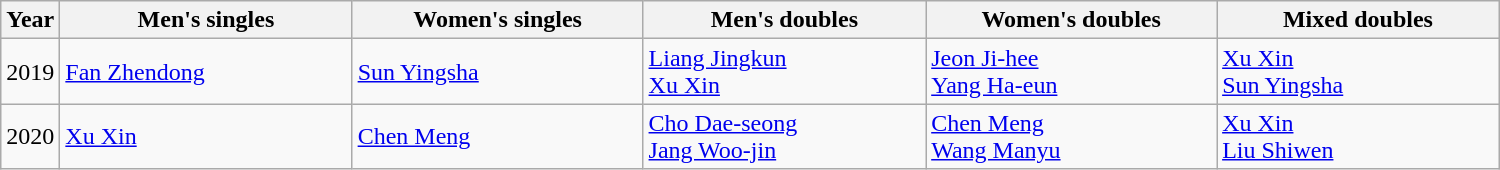<table class="wikitable" style="text-align: left; width: 1000px;">
<tr>
<th width="20">Year</th>
<th width="320">Men's singles</th>
<th width="320">Women's singles</th>
<th width="320">Men's doubles</th>
<th width="320">Women's doubles</th>
<th width="320">Mixed doubles</th>
</tr>
<tr>
<td>2019</td>
<td> <a href='#'>Fan Zhendong</a></td>
<td> <a href='#'>Sun Yingsha</a></td>
<td> <a href='#'>Liang Jingkun</a><br> <a href='#'>Xu Xin</a></td>
<td> <a href='#'>Jeon Ji-hee</a><br> <a href='#'>Yang Ha-eun</a></td>
<td> <a href='#'>Xu Xin</a><br> <a href='#'>Sun Yingsha</a></td>
</tr>
<tr>
<td>2020</td>
<td> <a href='#'>Xu Xin</a></td>
<td> <a href='#'>Chen Meng</a></td>
<td> <a href='#'>Cho Dae-seong</a><br> <a href='#'>Jang Woo-jin</a></td>
<td> <a href='#'>Chen Meng</a><br> <a href='#'>Wang Manyu</a></td>
<td> <a href='#'>Xu Xin</a><br> <a href='#'>Liu Shiwen</a></td>
</tr>
</table>
